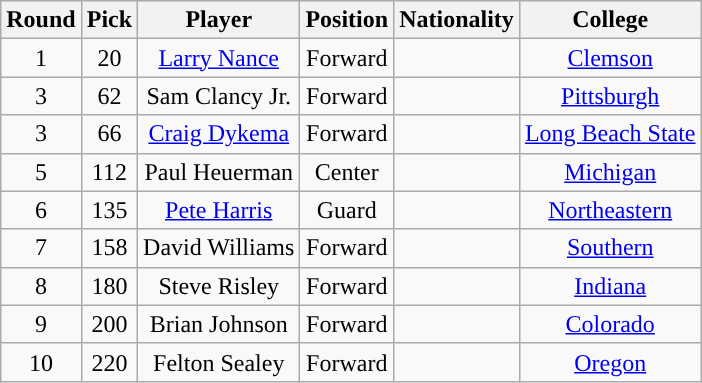<table class="wikitable sortable sortable">
<tr>
<th>Round</th>
<th>Pick</th>
<th>Player</th>
<th>Position</th>
<th>Nationality</th>
<th>College</th>
</tr>
<tr style="text-align: center">
<td>1</td>
<td>20</td>
<td><a href='#'>Larry Nance</a></td>
<td>Forward</td>
<td></td>
<td><a href='#'>Clemson</a></td>
</tr>
<tr style="text-align: center">
<td>3</td>
<td>62</td>
<td>Sam Clancy Jr.</td>
<td>Forward</td>
<td></td>
<td><a href='#'>Pittsburgh</a></td>
</tr>
<tr style="text-align: center">
<td>3</td>
<td>66</td>
<td><a href='#'>Craig Dykema</a></td>
<td>Forward</td>
<td></td>
<td><a href='#'>Long Beach State</a></td>
</tr>
<tr style="text-align: center">
<td>5</td>
<td>112</td>
<td>Paul Heuerman</td>
<td>Center</td>
<td></td>
<td><a href='#'>Michigan</a></td>
</tr>
<tr style="text-align: center">
<td>6</td>
<td>135</td>
<td><a href='#'>Pete Harris</a></td>
<td>Guard</td>
<td></td>
<td><a href='#'>Northeastern</a></td>
</tr>
<tr style="text-align: center">
<td>7</td>
<td>158</td>
<td>David Williams</td>
<td>Forward</td>
<td></td>
<td><a href='#'>Southern</a></td>
</tr>
<tr style="text-align: center">
<td>8</td>
<td>180</td>
<td>Steve Risley</td>
<td>Forward</td>
<td></td>
<td><a href='#'>Indiana</a></td>
</tr>
<tr style="text-align: center">
<td>9</td>
<td>200</td>
<td>Brian Johnson</td>
<td>Forward</td>
<td></td>
<td><a href='#'>Colorado</a></td>
</tr>
<tr style="text-align: center">
<td>10</td>
<td>220</td>
<td>Felton Sealey</td>
<td>Forward</td>
<td></td>
<td><a href='#'>Oregon</a></td>
</tr>
</table>
